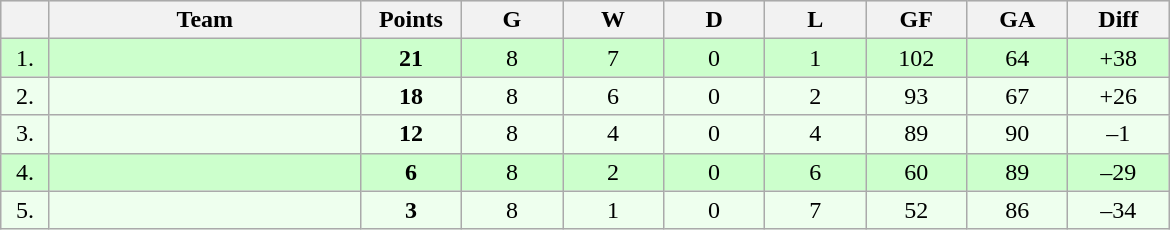<table class=wikitable style="text-align:center">
<tr bgcolor="#DCDCDC">
<th width="25"></th>
<th width="200">Team</th>
<th width="60">Points</th>
<th width="60">G</th>
<th width="60">W</th>
<th width="60">D</th>
<th width="60">L</th>
<th width="60">GF</th>
<th width="60">GA</th>
<th width="60">Diff</th>
</tr>
<tr bgcolor=#CCFFCC>
<td>1.</td>
<td align=left></td>
<td><strong>21</strong></td>
<td>8</td>
<td>7</td>
<td>0</td>
<td>1</td>
<td>102</td>
<td>64</td>
<td>+38</td>
</tr>
<tr bgcolor=#EEFFEE>
<td>2.</td>
<td align=left></td>
<td><strong>18</strong></td>
<td>8</td>
<td>6</td>
<td>0</td>
<td>2</td>
<td>93</td>
<td>67</td>
<td>+26</td>
</tr>
<tr bgcolor=#EEFFEE>
<td>3.</td>
<td align=left></td>
<td><strong>12</strong></td>
<td>8</td>
<td>4</td>
<td>0</td>
<td>4</td>
<td>89</td>
<td>90</td>
<td>–1</td>
</tr>
<tr bgcolor=#CCFFCC>
<td>4.</td>
<td align=left></td>
<td><strong>6</strong></td>
<td>8</td>
<td>2</td>
<td>0</td>
<td>6</td>
<td>60</td>
<td>89</td>
<td>–29</td>
</tr>
<tr bgcolor=#EEFFEE>
<td>5.</td>
<td align=left></td>
<td><strong>3</strong></td>
<td>8</td>
<td>1</td>
<td>0</td>
<td>7</td>
<td>52</td>
<td>86</td>
<td>–34</td>
</tr>
</table>
